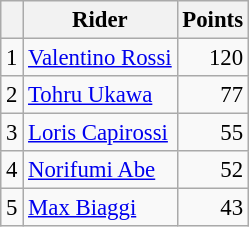<table class="wikitable" style="font-size: 95%;">
<tr>
<th></th>
<th>Rider</th>
<th>Points</th>
</tr>
<tr>
<td align=center>1</td>
<td> <a href='#'>Valentino Rossi</a></td>
<td align=right>120</td>
</tr>
<tr>
<td align=center>2</td>
<td> <a href='#'>Tohru Ukawa</a></td>
<td align=right>77</td>
</tr>
<tr>
<td align=center>3</td>
<td> <a href='#'>Loris Capirossi</a></td>
<td align=right>55</td>
</tr>
<tr>
<td align=center>4</td>
<td> <a href='#'>Norifumi Abe</a></td>
<td align=right>52</td>
</tr>
<tr>
<td align=center>5</td>
<td> <a href='#'>Max Biaggi</a></td>
<td align=right>43</td>
</tr>
</table>
